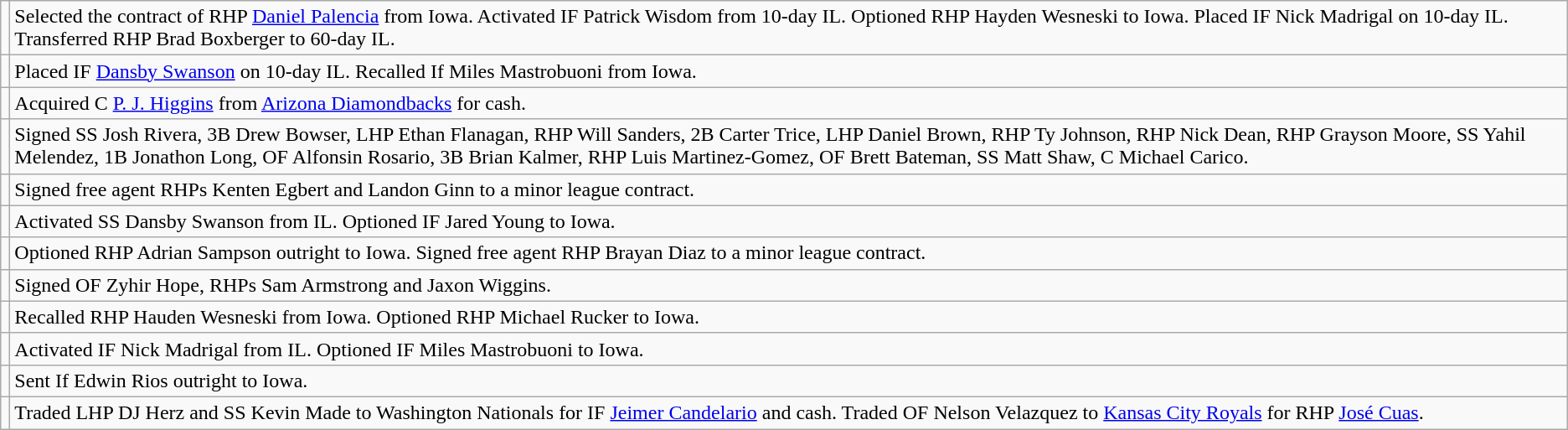<table class="wikitable">
<tr>
<td></td>
<td>Selected the contract of RHP <a href='#'>Daniel Palencia</a> from Iowa. Activated IF Patrick Wisdom from 10-day IL. Optioned RHP Hayden Wesneski to Iowa. Placed IF Nick Madrigal on 10-day IL. Transferred RHP Brad Boxberger to 60-day IL.</td>
</tr>
<tr>
<td></td>
<td>Placed IF <a href='#'>Dansby Swanson</a> on 10-day IL. Recalled If Miles Mastrobuoni from Iowa.</td>
</tr>
<tr>
<td></td>
<td>Acquired C <a href='#'>P. J. Higgins</a> from <a href='#'>Arizona Diamondbacks</a> for cash.</td>
</tr>
<tr>
<td></td>
<td>Signed SS Josh Rivera, 3B Drew Bowser, LHP Ethan Flanagan, RHP Will Sanders, 2B Carter Trice, LHP Daniel Brown, RHP Ty Johnson, RHP Nick Dean, RHP Grayson Moore, SS Yahil Melendez, 1B Jonathon Long, OF Alfonsin Rosario, 3B Brian Kalmer, RHP Luis Martinez-Gomez, OF Brett Bateman, SS Matt Shaw, C Michael Carico.</td>
</tr>
<tr>
<td></td>
<td>Signed free agent RHPs Kenten Egbert and Landon Ginn to a minor league contract.</td>
</tr>
<tr>
<td></td>
<td>Activated SS Dansby Swanson from IL. Optioned IF Jared Young to Iowa.</td>
</tr>
<tr>
<td></td>
<td>Optioned RHP Adrian Sampson outright to Iowa. Signed free agent RHP Brayan Diaz to a minor league contract.</td>
</tr>
<tr>
<td></td>
<td>Signed OF Zyhir Hope, RHPs Sam Armstrong and Jaxon Wiggins.</td>
</tr>
<tr>
<td></td>
<td>Recalled RHP Hauden Wesneski from Iowa. Optioned RHP Michael Rucker to Iowa.</td>
</tr>
<tr>
<td></td>
<td>Activated IF Nick Madrigal from IL. Optioned IF Miles Mastrobuoni to Iowa.</td>
</tr>
<tr>
<td></td>
<td>Sent If Edwin Rios outright to Iowa.</td>
</tr>
<tr>
<td></td>
<td>Traded LHP DJ Herz and SS Kevin Made to Washington Nationals for IF <a href='#'>Jeimer Candelario</a> and cash. Traded OF Nelson Velazquez to <a href='#'>Kansas City Royals</a> for RHP <a href='#'>José Cuas</a>.</td>
</tr>
</table>
